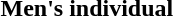<table>
<tr>
<th scope="row">Men's individual<br></th>
<td></td>
<td></td>
<td></td>
</tr>
</table>
